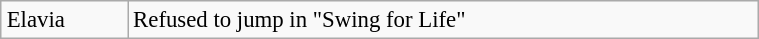<table class="wikitable plainrowheaders floatright" style="font-size: 95%; margin: 10px" align="right" width="40%">
<tr>
<td>Elavia</td>
<td>Refused to jump in "Swing for Life"</td>
</tr>
</table>
